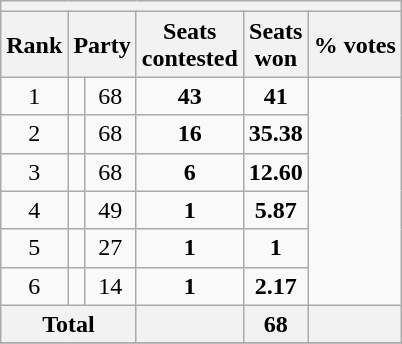<table class="wikitable sortable" style="text-align: center;">
<tr>
<th colspan=6></th>
</tr>
<tr>
<th>Rank</th>
<th colspan=2>Party</th>
<th>Seats<br>contested</th>
<th>Seats<br>won</th>
<th>% votes</th>
</tr>
<tr>
<td>1</td>
<td></td>
<td>68</td>
<td><strong>43</strong></td>
<td><strong>41</strong></td>
</tr>
<tr>
<td>2</td>
<td></td>
<td>68</td>
<td><strong>16</strong></td>
<td><strong>35.38</strong></td>
</tr>
<tr>
<td>3</td>
<td></td>
<td>68</td>
<td><strong>6</strong></td>
<td><strong>12.60</strong></td>
</tr>
<tr>
<td>4</td>
<td></td>
<td>49</td>
<td><strong>1</strong></td>
<td><strong>5.87</strong></td>
</tr>
<tr>
<td>5</td>
<td></td>
<td>27</td>
<td><strong>1</strong></td>
<td><strong>1</strong></td>
</tr>
<tr>
<td>6</td>
<td></td>
<td>14</td>
<td><strong>1</strong></td>
<td><strong>2.17</strong></td>
</tr>
<tr>
<th colspan=3>Total</th>
<th></th>
<th>68</th>
<th></th>
</tr>
<tr>
</tr>
</table>
